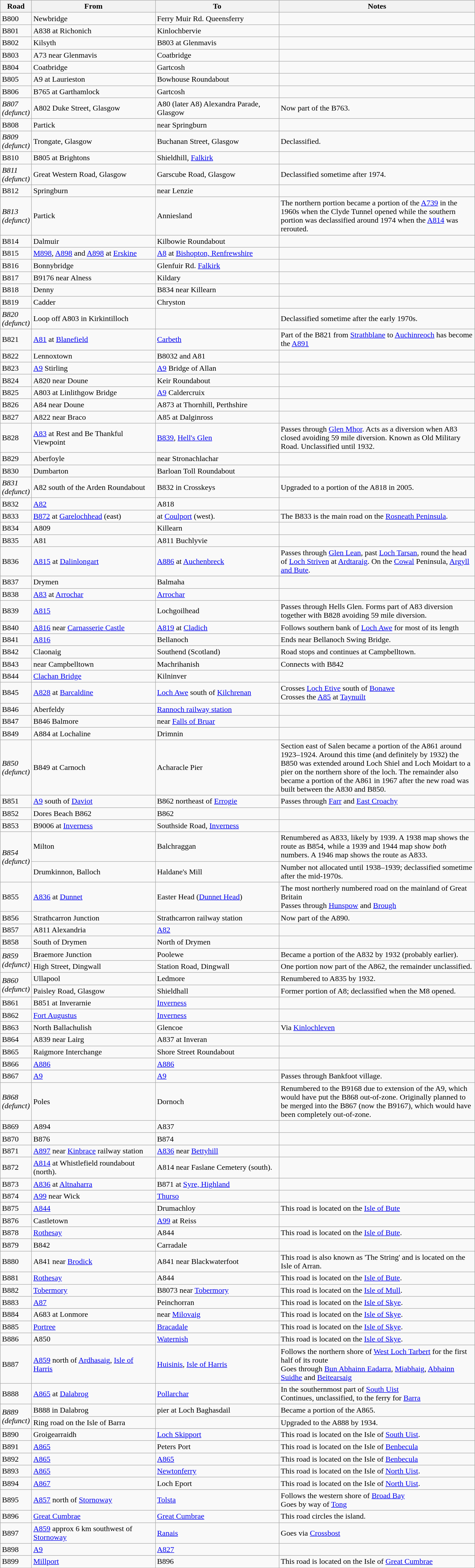<table class="wikitable">
<tr>
<th style="width:50px">Road</th>
<th style="width:250px">From</th>
<th style="width:250px">To</th>
<th style="width:400px">Notes</th>
</tr>
<tr>
<td>B800</td>
<td>Newbridge</td>
<td>Ferry Muir Rd. Queensferry</td>
<td></td>
</tr>
<tr>
<td>B801</td>
<td>A838 at Richonich</td>
<td>Kinlochbervie</td>
<td></td>
</tr>
<tr>
<td>B802</td>
<td>Kilsyth</td>
<td>B803 at Glenmavis</td>
<td></td>
</tr>
<tr>
<td>B803</td>
<td>A73 near Glenmavis</td>
<td>Coatbridge</td>
<td></td>
</tr>
<tr>
<td>B804</td>
<td>Coatbridge</td>
<td>Gartcosh</td>
<td></td>
</tr>
<tr>
<td>B805</td>
<td>A9 at Laurieston</td>
<td>Bowhouse Roundabout</td>
<td></td>
</tr>
<tr>
<td>B806</td>
<td>B765 at Garthamlock</td>
<td>Gartcosh</td>
<td></td>
</tr>
<tr>
<td><em>B807 (defunct)</em></td>
<td>A802 Duke Street, Glasgow</td>
<td>A80 (later A8) Alexandra Parade, Glasgow</td>
<td>Now part of the B763.</td>
</tr>
<tr>
<td>B808</td>
<td>Partick</td>
<td>near Springburn</td>
<td></td>
</tr>
<tr>
<td><em>B809 (defunct)</em></td>
<td>Trongate, Glasgow</td>
<td>Buchanan Street, Glasgow</td>
<td>Declassified.</td>
</tr>
<tr>
<td>B810</td>
<td>B805 at Brightons</td>
<td>Shieldhill, <a href='#'>Falkirk</a></td>
<td></td>
</tr>
<tr>
<td><em>B811 (defunct)</em></td>
<td>Great Western Road, Glasgow</td>
<td>Garscube Road, Glasgow</td>
<td>Declassified sometime after 1974.</td>
</tr>
<tr>
<td>B812</td>
<td>Springburn</td>
<td>near Lenzie</td>
<td></td>
</tr>
<tr>
<td><em>B813 (defunct)</em></td>
<td>Partick</td>
<td>Anniesland</td>
<td>The northern portion became a portion of the <a href='#'>A739</a> in the 1960s when the Clyde Tunnel opened while the southern portion was declassified around 1974 when the <a href='#'>A814</a> was rerouted.</td>
</tr>
<tr>
<td>B814</td>
<td>Dalmuir</td>
<td>Kilbowie Roundabout</td>
<td></td>
</tr>
<tr>
<td>B815</td>
<td><a href='#'>M898</a>, <a href='#'>A898</a> and <a href='#'>A898</a> at <a href='#'>Erskine</a></td>
<td><a href='#'>A8</a> at <a href='#'>Bishopton, Renfrewshire</a></td>
<td></td>
</tr>
<tr>
<td>B816</td>
<td>Bonnybridge</td>
<td>Glenfuir Rd. <a href='#'>Falkirk</a></td>
<td></td>
</tr>
<tr>
<td>B817</td>
<td>B9176 near Alness</td>
<td>Kildary</td>
<td></td>
</tr>
<tr>
<td>B818</td>
<td>Denny</td>
<td>B834 near Killearn</td>
<td></td>
</tr>
<tr>
<td>B819</td>
<td>Cadder</td>
<td>Chryston</td>
<td></td>
</tr>
<tr>
<td><em>B820 (defunct)</em></td>
<td>Loop off A803 in Kirkintilloch</td>
<td></td>
<td>Declassified sometime after the early 1970s.</td>
</tr>
<tr>
<td>B821</td>
<td><a href='#'>A81</a> at <a href='#'>Blanefield</a></td>
<td><a href='#'>Carbeth</a></td>
<td>Part of the B821 from <a href='#'>Strathblane</a> to <a href='#'>Auchinreoch</a> has become the <a href='#'>A891</a></td>
</tr>
<tr>
<td>B822</td>
<td>Lennoxtown</td>
<td>B8032 and A81</td>
<td></td>
</tr>
<tr>
<td>B823</td>
<td><a href='#'>A9</a> Stirling</td>
<td><a href='#'>A9</a> Bridge of Allan</td>
<td></td>
</tr>
<tr>
<td>B824</td>
<td>A820 near Doune</td>
<td>Keir Roundabout</td>
<td></td>
</tr>
<tr>
<td>B825</td>
<td>A803 at Linlithgow Bridge</td>
<td><a href='#'>A9</a> Caldercruix</td>
<td></td>
</tr>
<tr>
<td>B826</td>
<td>A84 near Doune</td>
<td>A873 at Thornhill, Perthshire</td>
<td></td>
</tr>
<tr>
<td>B827</td>
<td>A822 near Braco</td>
<td>A85 at Dalginross</td>
<td></td>
</tr>
<tr>
<td>B828</td>
<td><a href='#'>A83</a> at Rest and Be Thankful Viewpoint</td>
<td><a href='#'>B839</a>, <a href='#'>Hell's Glen</a></td>
<td>Passes through <a href='#'>Glen Mhor</a>. Acts as a diversion when A83 closed avoiding 59 mile diversion. Known as Old Military Road.  Unclassified until 1932.</td>
</tr>
<tr>
<td>B829</td>
<td>Aberfoyle</td>
<td>near Stronachlachar</td>
<td></td>
</tr>
<tr>
<td>B830</td>
<td>Dumbarton</td>
<td>Barloan Toll Roundabout</td>
<td></td>
</tr>
<tr>
<td><em>B831 (defunct)</em></td>
<td>A82 south of the Arden Roundabout</td>
<td>B832 in Crosskeys</td>
<td>Upgraded to a portion of the A818 in 2005.</td>
</tr>
<tr>
<td>B832</td>
<td><a href='#'>A82</a></td>
<td>A818</td>
<td></td>
</tr>
<tr>
<td>B833</td>
<td><a href='#'>B872</a> at <a href='#'>Garelochhead</a> (east)</td>
<td>at <a href='#'>Coulport</a> (west).</td>
<td>The B833 is the main road on the <a href='#'>Rosneath Peninsula</a>.</td>
</tr>
<tr>
<td>B834</td>
<td>A809</td>
<td>Killearn</td>
<td></td>
</tr>
<tr>
<td>B835</td>
<td>A81</td>
<td>A811 Buchlyvie</td>
<td></td>
</tr>
<tr>
<td>B836</td>
<td><a href='#'>A815</a> at <a href='#'>Dalinlongart</a></td>
<td><a href='#'>A886</a> at <a href='#'>Auchenbreck</a></td>
<td>Passes through <a href='#'>Glen Lean</a>, past <a href='#'>Loch Tarsan</a>, round the head of <a href='#'>Loch Striven</a> at <a href='#'>Ardtaraig</a>.  On the <a href='#'>Cowal</a> Peninsula, <a href='#'>Argyll and Bute</a>.</td>
</tr>
<tr>
<td>B837</td>
<td>Drymen</td>
<td>Balmaha</td>
<td></td>
</tr>
<tr>
<td>B838</td>
<td><a href='#'>A83</a> at <a href='#'>Arrochar</a></td>
<td><a href='#'>Arrochar</a></td>
<td></td>
</tr>
<tr>
<td>B839</td>
<td><a href='#'>A815</a></td>
<td>Lochgoilhead</td>
<td>Passes through Hells Glen. Forms part of A83 diversion together with B828 avoiding 59 mile diversion.</td>
</tr>
<tr>
<td>B840</td>
<td><a href='#'>A816</a> near <a href='#'>Carnasserie Castle</a></td>
<td><a href='#'>A819</a> at <a href='#'>Cladich</a></td>
<td>Follows southern bank of <a href='#'>Loch Awe</a> for most of its length</td>
</tr>
<tr>
<td>B841</td>
<td><a href='#'>A816</a></td>
<td>Bellanoch</td>
<td>Ends near Bellanoch Swing Bridge.</td>
</tr>
<tr>
<td>B842</td>
<td>Claonaig</td>
<td>Southend (Scotland)</td>
<td>Road stops and continues at Campbelltown.</td>
</tr>
<tr>
<td>B843</td>
<td>near Campbelltown</td>
<td>Machrihanish</td>
<td>Connects with B842</td>
</tr>
<tr>
<td>B844</td>
<td><a href='#'>Clachan Bridge</a></td>
<td>Kilninver</td>
<td></td>
</tr>
<tr>
<td>B845</td>
<td><a href='#'>A828</a> at <a href='#'>Barcaldine</a></td>
<td><a href='#'>Loch Awe</a> south of <a href='#'>Kilchrenan</a></td>
<td>Crosses <a href='#'>Loch Etive</a> south of <a href='#'>Bonawe</a><br>Crosses the <a href='#'>A85</a> at <a href='#'>Taynuilt</a></td>
</tr>
<tr>
<td>B846</td>
<td>Aberfeldy</td>
<td><a href='#'>Rannoch railway station</a></td>
<td></td>
</tr>
<tr>
<td>B847</td>
<td>B846 Balmore</td>
<td>near <a href='#'>Falls of Bruar</a></td>
<td></td>
</tr>
<tr>
<td>B849</td>
<td>A884 at Lochaline</td>
<td>Drimnin</td>
<td></td>
</tr>
<tr>
<td><em>B850 (defunct)</em></td>
<td>B849 at Carnoch</td>
<td>Acharacle Pier</td>
<td>Section east of Salen became a portion of the A861 around 1923–1924. Around this time (and definitely by 1932) the B850 was extended around Loch Shiel and Loch Moidart to a pier on the northern shore of the loch. The remainder also became a portion of the A861 in 1967 after the new road was built between the A830 and B850.</td>
</tr>
<tr>
<td>B851</td>
<td><a href='#'>A9</a> south of <a href='#'>Daviot</a></td>
<td>B862 northeast of <a href='#'>Errogie</a></td>
<td>Passes through <a href='#'>Farr</a> and <a href='#'>East Croachy</a></td>
</tr>
<tr>
<td>B852</td>
<td>Dores Beach B862</td>
<td>B862</td>
<td></td>
</tr>
<tr>
<td>B853</td>
<td>B9006 at <a href='#'>Inverness</a></td>
<td>Southside Road, <a href='#'>Inverness</a></td>
<td></td>
</tr>
<tr>
<td rowspan="2"><em>B854 (defunct)</em></td>
<td>Milton</td>
<td>Balchraggan</td>
<td>Renumbered as A833, likely by 1939. A 1938 map shows the route as B854, while a 1939 and 1944 map show <em>both</em> numbers. A 1946 map shows the route as A833.</td>
</tr>
<tr>
<td>Drumkinnon, Balloch</td>
<td>Haldane's Mill</td>
<td>Number not allocated until 1938–1939; declassified sometime after the mid-1970s.</td>
</tr>
<tr>
<td>B855</td>
<td><a href='#'>A836</a> at <a href='#'>Dunnet</a></td>
<td>Easter Head (<a href='#'>Dunnet Head</a>)</td>
<td>The most northerly numbered road on the mainland of Great Britain<br>Passes through <a href='#'>Hunspow</a> and <a href='#'>Brough</a></td>
</tr>
<tr>
<td>B856</td>
<td>Strathcarron Junction</td>
<td>Strathcarron railway station</td>
<td>Now part of the A890.</td>
</tr>
<tr>
<td>B857</td>
<td>A811 Alexandria</td>
<td><a href='#'>A82</a></td>
<td></td>
</tr>
<tr>
<td>B858</td>
<td>South of Drymen</td>
<td>North of Drymen</td>
<td></td>
</tr>
<tr>
<td rowspan="2"><em>B859 (defunct)</em></td>
<td>Braemore Junction</td>
<td>Poolewe</td>
<td>Became a portion of the A832 by 1932 (probably earlier).</td>
</tr>
<tr>
<td>High Street, Dingwall</td>
<td>Station Road, Dingwall</td>
<td>One portion now part of the A862, the remainder unclassified.</td>
</tr>
<tr>
<td rowspan="2"><em>B860 (defunct)</em></td>
<td>Ullapool</td>
<td>Ledmore</td>
<td>Renumbered to A835 by 1932.</td>
</tr>
<tr>
<td>Paisley Road, Glasgow</td>
<td>Shieldhall</td>
<td>Former portion of A8; declassified when the M8 opened.</td>
</tr>
<tr>
<td>B861</td>
<td>B851 at Inverarnie</td>
<td><a href='#'>Inverness</a></td>
<td></td>
</tr>
<tr>
<td>B862</td>
<td><a href='#'>Fort Augustus</a></td>
<td><a href='#'>Inverness</a></td>
<td></td>
</tr>
<tr>
<td>B863</td>
<td>North Ballachulish</td>
<td>Glencoe</td>
<td>Via <a href='#'>Kinlochleven</a></td>
</tr>
<tr>
<td>B864</td>
<td>A839 near Lairg</td>
<td>A837 at Inveran</td>
<td></td>
</tr>
<tr>
<td>B865</td>
<td>Raigmore Interchange</td>
<td>Shore Street Roundabout</td>
<td></td>
</tr>
<tr>
<td>B866</td>
<td><a href='#'>A886</a></td>
<td><a href='#'>A886</a></td>
<td></td>
</tr>
<tr>
<td>B867</td>
<td><a href='#'>A9</a></td>
<td><a href='#'>A9</a></td>
<td>Passes through Bankfoot village.</td>
</tr>
<tr>
<td><em>B868 (defunct)</em></td>
<td>Poles</td>
<td>Dornoch</td>
<td>Renumbered to the B9168 due to extension of the A9, which would have put the B868 out-of-zone. Originally planned to be merged into the B867 (now the B9167), which would have been completely out-of-zone.</td>
</tr>
<tr>
<td>B869</td>
<td>A894</td>
<td>A837</td>
<td></td>
</tr>
<tr>
<td>B870</td>
<td>B876</td>
<td>B874</td>
<td></td>
</tr>
<tr>
<td>B871</td>
<td><a href='#'>A897</a> near <a href='#'>Kinbrace</a> railway station</td>
<td><a href='#'>A836</a> near <a href='#'>Bettyhill</a></td>
<td></td>
</tr>
<tr>
<td>B872</td>
<td><a href='#'>A814</a> at Whistlefield roundabout (north).</td>
<td>A814 near Faslane Cemetery (south).</td>
<td></td>
</tr>
<tr>
<td>B873</td>
<td><a href='#'>A836</a> at <a href='#'>Altnaharra</a></td>
<td>B871 at <a href='#'>Syre, Highland</a></td>
<td></td>
</tr>
<tr>
<td>B874</td>
<td><a href='#'>A99</a> near Wick</td>
<td><a href='#'>Thurso</a></td>
<td></td>
</tr>
<tr>
<td>B875</td>
<td><a href='#'>A844</a></td>
<td>Drumachloy</td>
<td>This road is located on the <a href='#'>Isle of Bute</a></td>
</tr>
<tr>
<td>B876</td>
<td>Castletown</td>
<td><a href='#'>A99</a> at Reiss</td>
<td></td>
</tr>
<tr>
<td>B878</td>
<td><a href='#'>Rothesay</a></td>
<td>A844</td>
<td>This road is located on the <a href='#'>Isle of Bute</a>.</td>
</tr>
<tr>
<td>B879</td>
<td>B842</td>
<td>Carradale</td>
<td></td>
</tr>
<tr>
<td>B880</td>
<td>A841 near <a href='#'>Brodick</a></td>
<td>A841 near Blackwaterfoot</td>
<td>This road is also known as 'The String' and is located on the Isle of Arran.</td>
</tr>
<tr>
<td>B881</td>
<td><a href='#'>Rothesay</a></td>
<td>A844</td>
<td>This road is located on the <a href='#'>Isle of Bute</a>.</td>
</tr>
<tr>
<td>B882</td>
<td><a href='#'>Tobermory</a></td>
<td>B8073 near <a href='#'>Tobermory</a></td>
<td>This road is located on the <a href='#'>Isle of Mull</a>.</td>
</tr>
<tr>
<td>B883</td>
<td><a href='#'>A87</a></td>
<td>Peinchorran</td>
<td>This road is located on the <a href='#'>Isle of Skye</a>.</td>
</tr>
<tr>
<td>B884</td>
<td>A683 at Lonmore</td>
<td>near <a href='#'>Milovaig</a></td>
<td>This road is located on the <a href='#'>Isle of Skye</a>.</td>
</tr>
<tr>
<td>B885</td>
<td><a href='#'>Portree</a></td>
<td><a href='#'>Bracadale</a></td>
<td>This road is located on the <a href='#'>Isle of Skye</a>.</td>
</tr>
<tr>
<td>B886</td>
<td>A850</td>
<td><a href='#'>Waternish</a></td>
<td>This road is located on the <a href='#'>Isle of Skye</a>.</td>
</tr>
<tr>
<td>B887</td>
<td><a href='#'>A859</a> north of <a href='#'>Ardhasaig</a>, <a href='#'>Isle of Harris</a></td>
<td><a href='#'>Huisinis</a>, <a href='#'>Isle of Harris</a></td>
<td>Follows the northern shore of <a href='#'>West Loch Tarbert</a> for the first half of its route<br>Goes through <a href='#'>Bun Abhainn Eadarra</a>, <a href='#'>Miabhaig</a>, <a href='#'>Abhainn Suidhe</a> and <a href='#'>Beitearsaig</a></td>
</tr>
<tr>
<td>B888</td>
<td><a href='#'>A865</a> at <a href='#'>Dalabrog</a></td>
<td><a href='#'>Pollarchar</a></td>
<td>In the southernmost part of <a href='#'>South Uist</a><br>Continues, unclassified, to the ferry for <a href='#'>Barra</a></td>
</tr>
<tr>
<td rowspan="2"><em>B889 (defunct)</em></td>
<td>B888 in Dalabrog</td>
<td>pier at Loch Baghasdail</td>
<td>Became a portion of the A865.</td>
</tr>
<tr>
<td>Ring road on the Isle of Barra</td>
<td></td>
<td>Upgraded to the A888 by 1934.</td>
</tr>
<tr>
<td>B890</td>
<td>Groigearraidh</td>
<td><a href='#'>Loch Skipport</a></td>
<td>This road is located on the Isle of <a href='#'>South Uist</a>.</td>
</tr>
<tr>
<td>B891</td>
<td><a href='#'>A865</a></td>
<td>Peters Port</td>
<td>This road is located on the Isle of <a href='#'>Benbecula</a></td>
</tr>
<tr>
<td>B892</td>
<td><a href='#'>A865</a></td>
<td><a href='#'>A865</a></td>
<td>This road is located on the Isle of <a href='#'>Benbecula</a></td>
</tr>
<tr>
<td>B893</td>
<td><a href='#'>A865</a></td>
<td><a href='#'>Newtonferry</a></td>
<td>This road is located on the Isle of <a href='#'>North Uist</a>.</td>
</tr>
<tr>
<td>B894</td>
<td><a href='#'>A867</a></td>
<td>Loch Eport</td>
<td>This road is located on the Isle of <a href='#'>North Uist</a>.</td>
</tr>
<tr>
<td>B895</td>
<td><a href='#'>A857</a> north of <a href='#'>Stornoway</a></td>
<td><a href='#'>Tolsta</a></td>
<td>Follows the western shore of <a href='#'>Broad Bay</a><br>Goes by way of <a href='#'>Tong</a></td>
</tr>
<tr>
<td>B896</td>
<td><a href='#'>Great Cumbrae</a></td>
<td><a href='#'>Great Cumbrae</a></td>
<td>This road circles the island.</td>
</tr>
<tr>
<td>B897</td>
<td><a href='#'>A859</a> approx 6 km southwest of <a href='#'>Stornoway</a></td>
<td><a href='#'>Ranais</a></td>
<td>Goes via <a href='#'>Crossbost</a></td>
</tr>
<tr>
<td>B898</td>
<td><a href='#'>A9</a></td>
<td><a href='#'>A827</a></td>
<td></td>
</tr>
<tr>
<td>B899</td>
<td><a href='#'>Millport</a></td>
<td>B896</td>
<td>This road is located on the Isle of <a href='#'>Great Cumbrae</a></td>
</tr>
</table>
